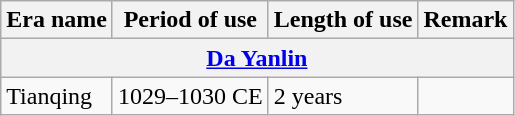<table class="wikitable">
<tr>
<th>Era name</th>
<th>Period of use</th>
<th>Length of use</th>
<th>Remark</th>
</tr>
<tr>
<th colspan="4"><a href='#'>Da Yanlin</a><br></th>
</tr>
<tr>
<td>Tianqing<br></td>
<td>1029–1030 CE</td>
<td>2 years</td>
<td></td>
</tr>
</table>
